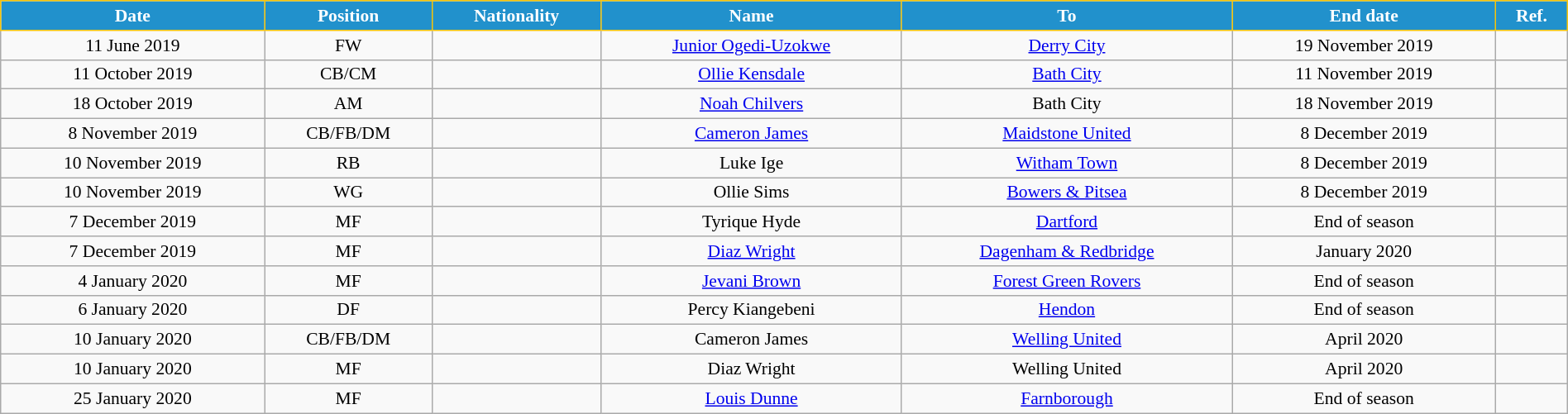<table class="wikitable" style="text-align:center; font-size:90%; width:100%;">
<tr>
<th style="background:#2191CC; color:white; border:1px solid #F7C408; text-align:center;">Date</th>
<th style="background:#2191CC; color:white; border:1px solid #F7C408; text-align:center;">Position</th>
<th style="background:#2191CC; color:white; border:1px solid #F7C408; text-align:center;">Nationality</th>
<th style="background:#2191CC; color:white; border:1px solid #F7C408; text-align:center;">Name</th>
<th style="background:#2191CC; color:white; border:1px solid #F7C408; text-align:center;">To</th>
<th style="background:#2191CC; color:white; border:1px solid #F7C408; text-align:center;">End date</th>
<th style="background:#2191CC; color:white; border:1px solid #F7C408; text-align:center;">Ref.</th>
</tr>
<tr>
<td>11 June 2019</td>
<td>FW</td>
<td></td>
<td><a href='#'>Junior Ogedi-Uzokwe</a></td>
<td> <a href='#'>Derry City</a></td>
<td>19 November 2019</td>
<td></td>
</tr>
<tr>
<td>11 October 2019</td>
<td>CB/CM</td>
<td></td>
<td><a href='#'>Ollie Kensdale</a></td>
<td> <a href='#'>Bath City</a></td>
<td>11 November 2019</td>
<td></td>
</tr>
<tr>
<td>18 October 2019</td>
<td>AM</td>
<td></td>
<td><a href='#'>Noah Chilvers</a></td>
<td> Bath City</td>
<td>18 November 2019</td>
<td></td>
</tr>
<tr>
<td>8 November 2019</td>
<td>CB/FB/DM</td>
<td></td>
<td><a href='#'>Cameron James</a></td>
<td> <a href='#'>Maidstone United</a></td>
<td>8 December 2019</td>
<td></td>
</tr>
<tr>
<td>10 November 2019</td>
<td>RB</td>
<td></td>
<td>Luke Ige</td>
<td> <a href='#'>Witham Town</a></td>
<td>8 December 2019</td>
<td></td>
</tr>
<tr>
<td>10 November 2019</td>
<td>WG</td>
<td></td>
<td>Ollie Sims</td>
<td> <a href='#'>Bowers & Pitsea</a></td>
<td>8 December 2019</td>
<td></td>
</tr>
<tr>
<td>7 December 2019</td>
<td>MF</td>
<td></td>
<td>Tyrique Hyde</td>
<td> <a href='#'>Dartford</a></td>
<td>End of season</td>
<td></td>
</tr>
<tr>
<td>7 December 2019</td>
<td>MF</td>
<td></td>
<td><a href='#'>Diaz Wright</a></td>
<td> <a href='#'>Dagenham & Redbridge</a></td>
<td>January 2020</td>
<td></td>
</tr>
<tr>
<td>4 January 2020</td>
<td>MF</td>
<td></td>
<td><a href='#'>Jevani Brown</a></td>
<td> <a href='#'>Forest Green Rovers</a></td>
<td>End of season</td>
<td></td>
</tr>
<tr>
<td>6 January 2020</td>
<td>DF</td>
<td></td>
<td>Percy Kiangebeni</td>
<td> <a href='#'>Hendon</a></td>
<td>End of season</td>
<td></td>
</tr>
<tr>
<td>10 January 2020</td>
<td>CB/FB/DM</td>
<td></td>
<td>Cameron James</td>
<td> <a href='#'>Welling United</a></td>
<td>April 2020</td>
<td></td>
</tr>
<tr>
<td>10 January 2020</td>
<td>MF</td>
<td></td>
<td>Diaz Wright</td>
<td> Welling United</td>
<td>April 2020</td>
<td></td>
</tr>
<tr>
<td>25 January 2020</td>
<td>MF</td>
<td></td>
<td><a href='#'>Louis Dunne</a></td>
<td> <a href='#'>Farnborough</a></td>
<td>End of season</td>
<td></td>
</tr>
</table>
